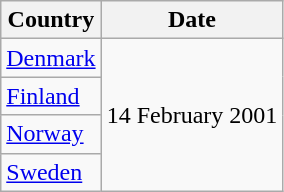<table class="wikitable">
<tr>
<th>Country</th>
<th>Date</th>
</tr>
<tr>
<td><a href='#'>Denmark</a></td>
<td rowspan="4">14 February 2001</td>
</tr>
<tr>
<td><a href='#'>Finland</a></td>
</tr>
<tr>
<td><a href='#'>Norway</a></td>
</tr>
<tr>
<td><a href='#'>Sweden</a></td>
</tr>
</table>
